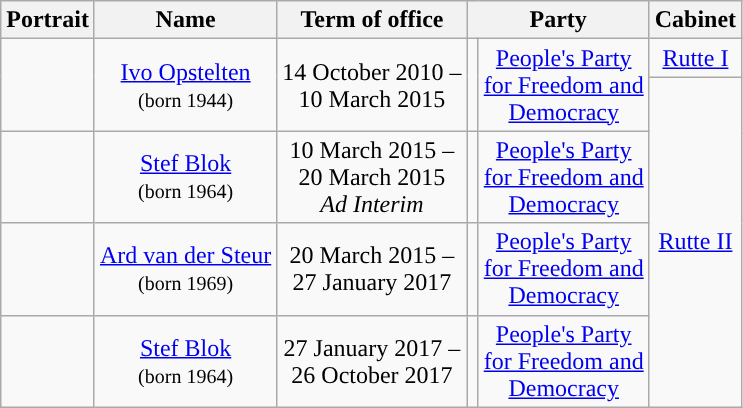<table class="wikitable" style="text-align:center">
<tr>
<th>Portrait</th>
<th>Name</th>
<th>Term of office</th>
<th colspan=2>Party</th>
<th>Cabinet</th>
</tr>
<tr>
<td rowspan=2></td>
<td rowspan=2><a href='#'>Ivo Opstelten</a> <br> <small>(born 1944)</small></td>
<td rowspan=2>14 October 2010 – <br> 10 March 2015</td>
<td rowspan=2 style="background:"></td>
<td rowspan=2><a href='#'>People's Party <br> for Freedom and <br> Democracy</a></td>
<td><a href='#'>Rutte I</a> <br></td>
</tr>
<tr>
<td rowspan=4><a href='#'>Rutte II</a> <br></td>
</tr>
<tr>
<td></td>
<td><a href='#'>Stef Blok</a> <br> <small>(born 1964)</small></td>
<td>10 March 2015 – <br> 20 March 2015 <br> <em>Ad Interim</em></td>
<td style="background:"></td>
<td><a href='#'>People's Party <br> for Freedom and <br> Democracy</a></td>
</tr>
<tr>
<td></td>
<td><a href='#'>Ard van der Steur</a> <br> <small>(born 1969)</small></td>
<td>20 March 2015 – <br> 27 January 2017</td>
<td style="background:"></td>
<td><a href='#'>People's Party <br> for Freedom and <br> Democracy</a></td>
</tr>
<tr>
<td></td>
<td><a href='#'>Stef Blok</a> <br> <small>(born 1964)</small></td>
<td>27 January 2017 – <br> 26 October 2017</td>
<td style="background:"></td>
<td><a href='#'>People's Party <br> for Freedom and <br> Democracy</a></td>
</tr>
</table>
